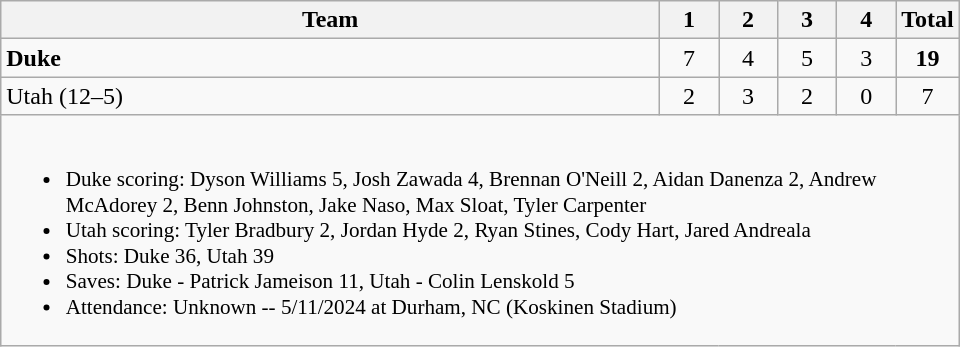<table class="wikitable" style="text-align:center; max-width:40em">
<tr>
<th>Team</th>
<th style="width:2em">1</th>
<th style="width:2em">2</th>
<th style="width:2em">3</th>
<th style="width:2em">4</th>
<th style="width:2em">Total</th>
</tr>
<tr>
<td style="text-align:left"><strong>Duke</strong></td>
<td>7</td>
<td>4</td>
<td>5</td>
<td>3</td>
<td><strong>19</strong></td>
</tr>
<tr>
<td style="text-align:left">Utah (12–5)</td>
<td>2</td>
<td>3</td>
<td>2</td>
<td>0</td>
<td>7</td>
</tr>
<tr>
<td colspan=6 style="text-align:left; font-size:88%;"><br><ul><li>Duke scoring: Dyson Williams 5, Josh Zawada 4, Brennan O'Neill 2, Aidan Danenza 2, Andrew McAdorey 2, Benn Johnston, Jake Naso, Max Sloat, Tyler Carpenter</li><li>Utah scoring: Tyler Bradbury 2, Jordan Hyde 2, Ryan Stines, Cody Hart, Jared Andreala</li><li>Shots: Duke 36, Utah 39</li><li>Saves: Duke - Patrick Jameison 11, Utah - Colin Lenskold 5</li><li>Attendance: Unknown -- 5/11/2024 at Durham, NC (Koskinen Stadium)</li></ul></td>
</tr>
</table>
